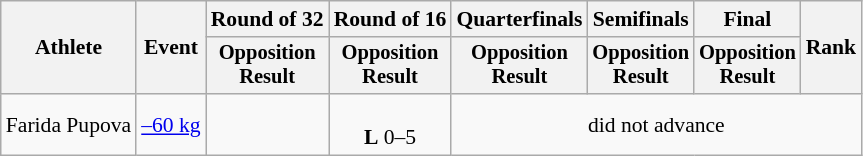<table class=wikitable style=font-size:90%;text-align:center>
<tr>
<th rowspan="2">Athlete</th>
<th rowspan="2">Event</th>
<th>Round of 32</th>
<th>Round of 16</th>
<th>Quarterfinals</th>
<th>Semifinals</th>
<th>Final</th>
<th rowspan=2>Rank</th>
</tr>
<tr style="font-size:95%">
<th>Opposition<br>Result</th>
<th>Opposition<br>Result</th>
<th>Opposition<br>Result</th>
<th>Opposition<br>Result</th>
<th>Opposition<br>Result</th>
</tr>
<tr>
<td align=left>Farida Pupova</td>
<td align=left><a href='#'>–60 kg</a></td>
<td></td>
<td><br><strong>L</strong> 0–5</td>
<td colspan=4>did not advance</td>
</tr>
</table>
